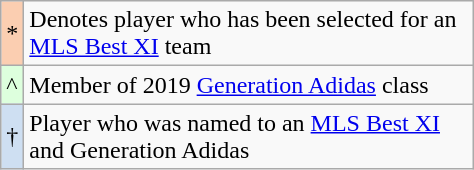<table class="wikitable" style="width:25%;">
<tr>
<td scope="row" style="background:#FBCEB1;">*</td>
<td>Denotes player who has been selected for an <a href='#'>MLS Best XI</a> team</td>
</tr>
<tr>
<td scope="row" style="background:#ddffdd;">^</td>
<td>Member of 2019 <a href='#'>Generation Adidas</a> class</td>
</tr>
<tr>
<td scope="row" style="background:#cedff2;">†</td>
<td>Player who was named to an <a href='#'>MLS Best XI</a> and Generation Adidas</td>
</tr>
</table>
